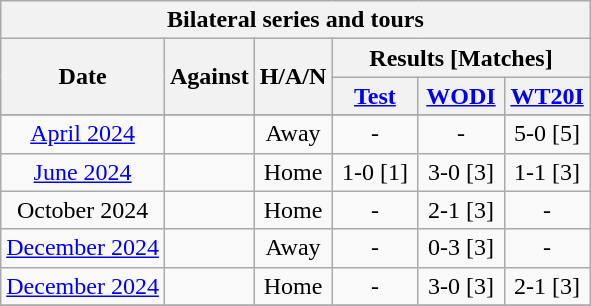<table class="wikitable unsortable" style="text-align:center; white-space:nowrap">
<tr>
<th colspan="6">Bilateral series and tours</th>
</tr>
<tr>
<th rowspan="2">Date</th>
<th rowspan="2">Against</th>
<th rowspan="2">H/A/N</th>
<th colspan="5">Results [Matches]</th>
</tr>
<tr>
<th width="50"><a href='#'>Test</a></th>
<th width="50"><a href='#'>WODI</a></th>
<th width="50"><a href='#'>WT20I</a></th>
</tr>
<tr>
</tr>
<tr style="background:white;">
</tr>
<tr>
<td><a href='#'>April 2024</a></td>
<td></td>
<td>Away</td>
<td>-</td>
<td>-</td>
<td>5-0 [5]</td>
</tr>
<tr>
<td><a href='#'>June 2024</a></td>
<td></td>
<td>Home</td>
<td>1-0 [1]</td>
<td>3-0 [3]</td>
<td>1-1 [3]</td>
</tr>
<tr>
<td New Zealand women's cricket team in India in 2024–25>October 2024</td>
<td></td>
<td>Home</td>
<td>-</td>
<td>2-1 [3]</td>
<td>-</td>
</tr>
<tr>
<td><a href='#'>December 2024</a></td>
<td></td>
<td>Away</td>
<td>-</td>
<td>0-3 [3]</td>
<td>-</td>
</tr>
<tr>
<td><a href='#'>December 2024</a></td>
<td></td>
<td>Home</td>
<td>-</td>
<td>3-0 [3]</td>
<td>2-1 [3]</td>
</tr>
<tr>
</tr>
</table>
